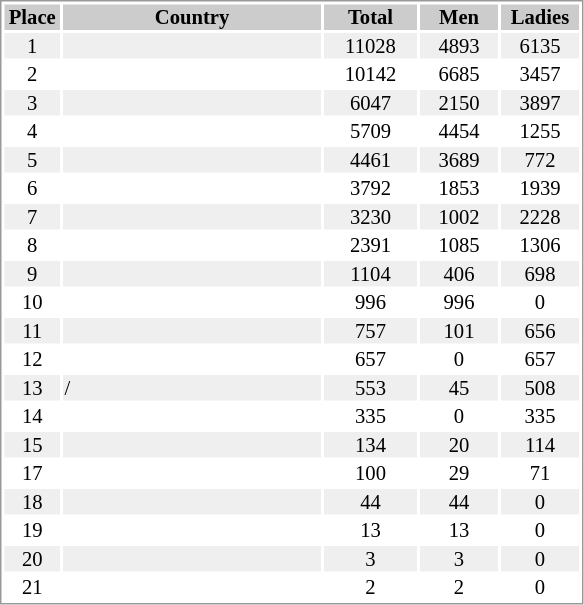<table border="0" style="border: 1px solid #999; background-color:#FFFFFF; text-align:center; font-size:86%; line-height:15px;">
<tr align="center" bgcolor="#CCCCCC">
<th width=35>Place</th>
<th width=170>Country</th>
<th width=60>Total</th>
<th width=50>Men</th>
<th width=50>Ladies</th>
</tr>
<tr bgcolor="#EFEFEF">
<td>1</td>
<td align="left"></td>
<td>11028</td>
<td>4893</td>
<td>6135</td>
</tr>
<tr>
<td>2</td>
<td align="left"></td>
<td>10142</td>
<td>6685</td>
<td>3457</td>
</tr>
<tr bgcolor="#EFEFEF">
<td>3</td>
<td align="left"></td>
<td>6047</td>
<td>2150</td>
<td>3897</td>
</tr>
<tr>
<td>4</td>
<td align="left"></td>
<td>5709</td>
<td>4454</td>
<td>1255</td>
</tr>
<tr bgcolor="#EFEFEF">
<td>5</td>
<td align="left"></td>
<td>4461</td>
<td>3689</td>
<td>772</td>
</tr>
<tr>
<td>6</td>
<td align="left"></td>
<td>3792</td>
<td>1853</td>
<td>1939</td>
</tr>
<tr bgcolor="#EFEFEF">
<td>7</td>
<td align="left"></td>
<td>3230</td>
<td>1002</td>
<td>2228</td>
</tr>
<tr>
<td>8</td>
<td align="left"></td>
<td>2391</td>
<td>1085</td>
<td>1306</td>
</tr>
<tr bgcolor="#EFEFEF">
<td>9</td>
<td align="left"></td>
<td>1104</td>
<td>406</td>
<td>698</td>
</tr>
<tr>
<td>10</td>
<td align="left"></td>
<td>996</td>
<td>996</td>
<td>0</td>
</tr>
<tr bgcolor="#EFEFEF">
<td>11</td>
<td align="left"></td>
<td>757</td>
<td>101</td>
<td>656</td>
</tr>
<tr>
<td>12</td>
<td align="left"></td>
<td>657</td>
<td>0</td>
<td>657</td>
</tr>
<tr bgcolor="#EFEFEF">
<td>13</td>
<td align="left">/</td>
<td>553</td>
<td>45</td>
<td>508</td>
</tr>
<tr>
<td>14</td>
<td align="left"></td>
<td>335</td>
<td>0</td>
<td>335</td>
</tr>
<tr bgcolor="#EFEFEF">
<td>15</td>
<td align="left"></td>
<td>134</td>
<td>20</td>
<td>114</td>
</tr>
<tr>
<td>17</td>
<td align="left"></td>
<td>100</td>
<td>29</td>
<td>71</td>
</tr>
<tr bgcolor="#EFEFEF">
<td>18</td>
<td align="left"></td>
<td>44</td>
<td>44</td>
<td>0</td>
</tr>
<tr>
<td>19</td>
<td align="left"></td>
<td>13</td>
<td>13</td>
<td>0</td>
</tr>
<tr bgcolor="#EFEFEF">
<td>20</td>
<td align="left"></td>
<td>3</td>
<td>3</td>
<td>0</td>
</tr>
<tr>
<td>21</td>
<td align="left"></td>
<td>2</td>
<td>2</td>
<td>0</td>
</tr>
</table>
